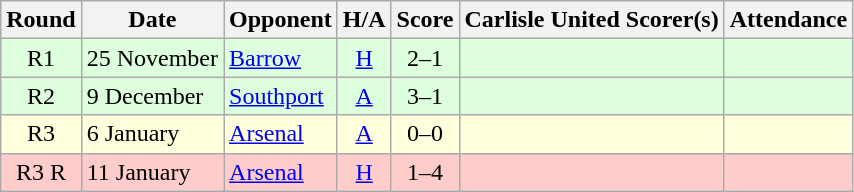<table class="wikitable" style="text-align:center">
<tr>
<th>Round</th>
<th>Date</th>
<th>Opponent</th>
<th>H/A</th>
<th>Score</th>
<th>Carlisle United Scorer(s)</th>
<th>Attendance</th>
</tr>
<tr bgcolor=#ddffdd>
<td>R1</td>
<td align=left>25 November</td>
<td align=left><a href='#'>Barrow</a></td>
<td><a href='#'>H</a></td>
<td>2–1</td>
<td align=left></td>
<td></td>
</tr>
<tr bgcolor=#ddffdd>
<td>R2</td>
<td align=left>9 December</td>
<td align=left><a href='#'>Southport</a></td>
<td><a href='#'>A</a></td>
<td>3–1</td>
<td align=left></td>
<td></td>
</tr>
<tr bgcolor=#ffffdd>
<td>R3</td>
<td align=left>6 January</td>
<td align=left><a href='#'>Arsenal</a></td>
<td><a href='#'>A</a></td>
<td>0–0</td>
<td align=left></td>
<td></td>
</tr>
<tr bgcolor=#FFCCCC>
<td>R3 R</td>
<td align=left>11 January</td>
<td align=left><a href='#'>Arsenal</a></td>
<td><a href='#'>H</a></td>
<td>1–4</td>
<td align=left></td>
<td></td>
</tr>
</table>
